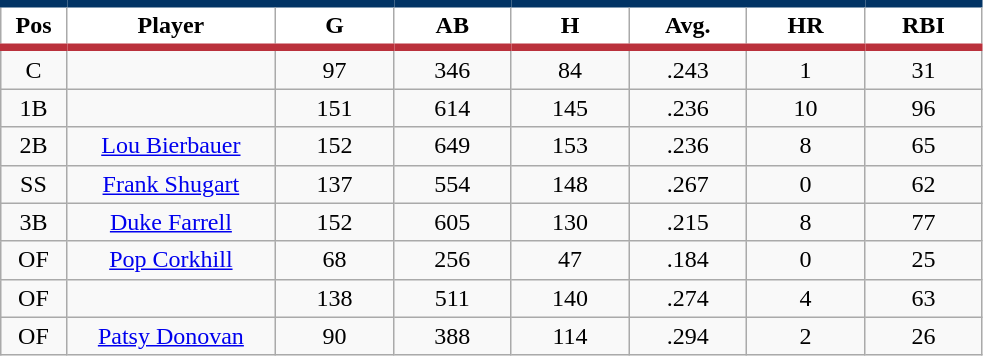<table class="wikitable sortable">
<tr>
<th style="background:#FFFFFF; border-top:#023465 5px solid; border-bottom:#ba313c 5px solid;" width="5%">Pos</th>
<th style="background:#FFFFFF; border-top:#023465 5px solid; border-bottom:#ba313c 5px solid;" width="16%">Player</th>
<th style="background:#FFFFFF; border-top:#023465 5px solid; border-bottom:#ba313c 5px solid;" width="9%">G</th>
<th style="background:#FFFFFF; border-top:#023465 5px solid; border-bottom:#ba313c 5px solid;" width="9%">AB</th>
<th style="background:#FFFFFF; border-top:#023465 5px solid; border-bottom:#ba313c 5px solid;" width="9%">H</th>
<th style="background:#FFFFFF; border-top:#023465 5px solid; border-bottom:#ba313c 5px solid;" width="9%">Avg.</th>
<th style="background:#FFFFFF; border-top:#023465 5px solid; border-bottom:#ba313c 5px solid;" width="9%">HR</th>
<th style="background:#FFFFFF; border-top:#023465 5px solid; border-bottom:#ba313c 5px solid;" width="9%">RBI</th>
</tr>
<tr align="center">
<td>C</td>
<td></td>
<td>97</td>
<td>346</td>
<td>84</td>
<td>.243</td>
<td>1</td>
<td>31</td>
</tr>
<tr align="center">
<td>1B</td>
<td></td>
<td>151</td>
<td>614</td>
<td>145</td>
<td>.236</td>
<td>10</td>
<td>96</td>
</tr>
<tr align="center">
<td>2B</td>
<td><a href='#'>Lou Bierbauer</a></td>
<td>152</td>
<td>649</td>
<td>153</td>
<td>.236</td>
<td>8</td>
<td>65</td>
</tr>
<tr align=center>
<td>SS</td>
<td><a href='#'>Frank Shugart</a></td>
<td>137</td>
<td>554</td>
<td>148</td>
<td>.267</td>
<td>0</td>
<td>62</td>
</tr>
<tr align=center>
<td>3B</td>
<td><a href='#'>Duke Farrell</a></td>
<td>152</td>
<td>605</td>
<td>130</td>
<td>.215</td>
<td>8</td>
<td>77</td>
</tr>
<tr align=center>
<td>OF</td>
<td><a href='#'>Pop Corkhill</a></td>
<td>68</td>
<td>256</td>
<td>47</td>
<td>.184</td>
<td>0</td>
<td>25</td>
</tr>
<tr align=center>
<td>OF</td>
<td></td>
<td>138</td>
<td>511</td>
<td>140</td>
<td>.274</td>
<td>4</td>
<td>63</td>
</tr>
<tr align="center">
<td>OF</td>
<td><a href='#'>Patsy Donovan</a></td>
<td>90</td>
<td>388</td>
<td>114</td>
<td>.294</td>
<td>2</td>
<td>26</td>
</tr>
</table>
